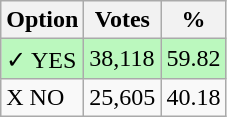<table class="wikitable">
<tr>
<th>Option</th>
<th>Votes</th>
<th>%</th>
</tr>
<tr>
<td style=background:#bbf8be>✓ YES</td>
<td style=background:#bbf8be>38,118</td>
<td style=background:#bbf8be>59.82</td>
</tr>
<tr>
<td>X NO</td>
<td>25,605</td>
<td>40.18</td>
</tr>
</table>
